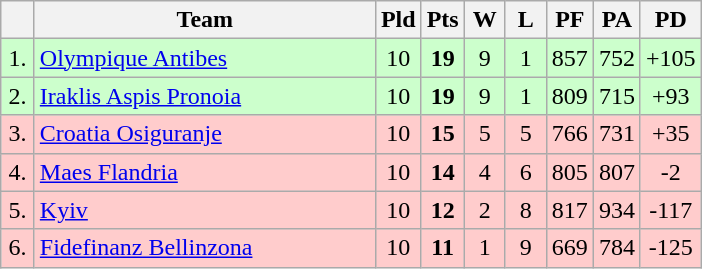<table class="wikitable" style="text-align:center">
<tr>
<th width=15></th>
<th width=220>Team</th>
<th width=20>Pld</th>
<th width=20>Pts</th>
<th width=20>W</th>
<th width=20>L</th>
<th width=20>PF</th>
<th width=20>PA</th>
<th width=20>PD</th>
</tr>
<tr style="background: #ccffcc;">
<td>1.</td>
<td align=left> <a href='#'>Olympique Antibes</a></td>
<td>10</td>
<td><strong>19</strong></td>
<td>9</td>
<td>1</td>
<td>857</td>
<td>752</td>
<td>+105</td>
</tr>
<tr style="background: #ccffcc;">
<td>2.</td>
<td align=left> <a href='#'>Iraklis Aspis Pronoia</a></td>
<td>10</td>
<td><strong>19</strong></td>
<td>9</td>
<td>1</td>
<td>809</td>
<td>715</td>
<td>+93</td>
</tr>
<tr style="background: #ffcccc;">
<td>3.</td>
<td align=left> <a href='#'>Croatia Osiguranje</a></td>
<td>10</td>
<td><strong>15</strong></td>
<td>5</td>
<td>5</td>
<td>766</td>
<td>731</td>
<td>+35</td>
</tr>
<tr style="background: #ffcccc;">
<td>4.</td>
<td align=left> <a href='#'>Maes Flandria</a></td>
<td>10</td>
<td><strong>14</strong></td>
<td>4</td>
<td>6</td>
<td>805</td>
<td>807</td>
<td>-2</td>
</tr>
<tr style="background: #ffcccc;">
<td>5.</td>
<td align=left> <a href='#'>Kyiv</a></td>
<td>10</td>
<td><strong>12</strong></td>
<td>2</td>
<td>8</td>
<td>817</td>
<td>934</td>
<td>-117</td>
</tr>
<tr style="background: #ffcccc;">
<td>6.</td>
<td align=left> <a href='#'>Fidefinanz Bellinzona</a></td>
<td>10</td>
<td><strong>11</strong></td>
<td>1</td>
<td>9</td>
<td>669</td>
<td>784</td>
<td>-125</td>
</tr>
</table>
